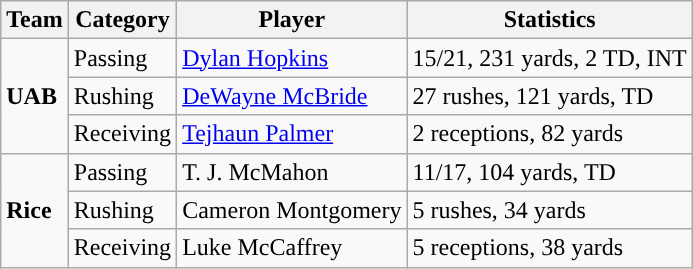<table class="wikitable" style="float: left;">
<tr>
<th>Team</th>
<th>Category</th>
<th>Player</th>
<th>Statistics</th>
</tr>
<tr>
<td rowspan=3><strong>UAB</strong></td>
<td>Passing</td>
<td><a href='#'>Dylan Hopkins</a></td>
<td>15/21, 231 yards, 2 TD, INT</td>
</tr>
<tr>
<td>Rushing</td>
<td><a href='#'>DeWayne McBride</a></td>
<td>27 rushes, 121 yards, TD</td>
</tr>
<tr>
<td>Receiving</td>
<td><a href='#'>Tejhaun Palmer</a></td>
<td>2 receptions, 82 yards</td>
</tr>
<tr>
<td rowspan=3><strong>Rice</strong></td>
<td>Passing</td>
<td>T. J. McMahon</td>
<td>11/17, 104 yards, TD</td>
</tr>
<tr>
<td>Rushing</td>
<td>Cameron Montgomery</td>
<td>5 rushes, 34 yards</td>
</tr>
<tr>
<td>Receiving</td>
<td>Luke McCaffrey</td>
<td>5 receptions, 38 yards</td>
</tr>
</table>
